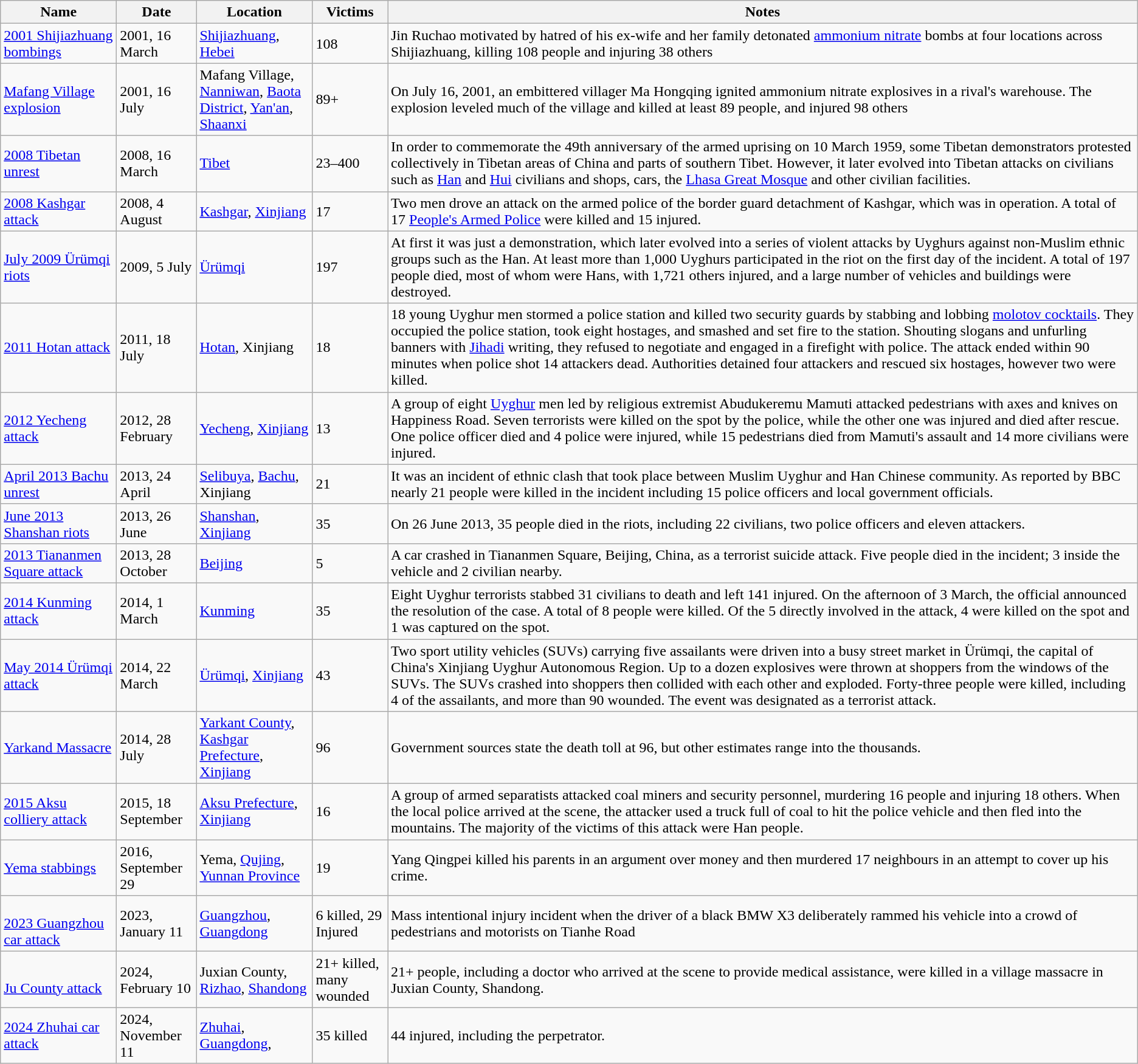<table class="sortable wikitable">
<tr>
<th style="width:120px;">Name</th>
<th style="width:80px;">Date</th>
<th style="width:120px;">Location</th>
<th style="width:75px;">Victims</th>
<th class="unsortable">Notes</th>
</tr>
<tr>
<td><a href='#'>2001 Shijiazhuang bombings</a></td>
<td>2001, 16 March</td>
<td><a href='#'>Shijiazhuang</a>, <a href='#'>Hebei</a></td>
<td>108</td>
<td>Jin Ruchao motivated by hatred of his ex-wife and her family detonated <a href='#'>ammonium nitrate</a> bombs at four locations across Shijiazhuang, killing 108 people and injuring 38 others</td>
</tr>
<tr>
<td><a href='#'>Mafang Village explosion</a></td>
<td>2001, 16 July</td>
<td>Mafang Village, <a href='#'>Nanniwan</a>, <a href='#'>Baota District</a>, <a href='#'>Yan'an</a>, <a href='#'>Shaanxi</a></td>
<td>89+</td>
<td>On July 16, 2001, an embittered villager Ma Hongqing ignited ammonium nitrate explosives in a rival's warehouse. The explosion leveled much of the village and killed at least 89 people, and injured 98 others</td>
</tr>
<tr>
<td><a href='#'>2008 Tibetan unrest</a></td>
<td>2008, 16 March</td>
<td><a href='#'>Tibet</a></td>
<td>23–400</td>
<td>In order to commemorate the 49th anniversary of the armed uprising on 10 March 1959, some Tibetan demonstrators protested collectively in Tibetan areas of China and parts of southern Tibet. However, it later evolved into Tibetan attacks on civilians such as <a href='#'>Han</a> and <a href='#'>Hui</a> civilians and shops, cars, the <a href='#'>Lhasa Great Mosque</a> and other civilian facilities.</td>
</tr>
<tr>
<td><a href='#'>2008 Kashgar attack</a></td>
<td>2008, 4 August</td>
<td><a href='#'>Kashgar</a>, <a href='#'>Xinjiang</a></td>
<td>17</td>
<td>Two men drove an attack on the armed police of the border guard detachment of Kashgar, which was in operation. A total of 17 <a href='#'>People's Armed Police</a> were killed and 15 injured.</td>
</tr>
<tr>
<td><a href='#'>July 2009 Ürümqi riots</a></td>
<td>2009, 5 July</td>
<td><a href='#'>Ürümqi</a></td>
<td>197</td>
<td>At first it was just a demonstration, which later evolved into a series of violent attacks by Uyghurs against non-Muslim ethnic groups such as the Han. At least more than 1,000 Uyghurs participated in the riot on the first day of the incident. A total of 197 people died, most of whom were Hans, with 1,721 others injured, and a large number of vehicles and buildings were destroyed.</td>
</tr>
<tr>
<td><a href='#'>2011 Hotan attack</a></td>
<td>2011, 18 July</td>
<td><a href='#'>Hotan</a>, Xinjiang</td>
<td>18</td>
<td>18 young Uyghur men stormed a police station and killed two security guards by stabbing and lobbing <a href='#'>molotov cocktails</a>. They occupied the police station, took eight hostages, and smashed and set fire to the station. Shouting slogans and unfurling banners with <a href='#'>Jihadi</a> writing, they refused to negotiate and engaged in a firefight with police. The attack ended within 90 minutes when police shot 14 attackers dead. Authorities detained four attackers and rescued six hostages, however two were killed.</td>
</tr>
<tr>
<td><a href='#'>2012 Yecheng attack</a></td>
<td>2012, 28 February</td>
<td><a href='#'>Yecheng</a>, <a href='#'>Xinjiang</a></td>
<td>13</td>
<td>A group of eight <a href='#'>Uyghur</a> men led by religious extremist Abudukeremu Mamuti attacked pedestrians with axes and knives on Happiness Road. Seven terrorists were killed on the spot by the police, while the other one was injured and died after rescue. One police officer died and 4 police were injured, while 15 pedestrians died from Mamuti's assault and 14 more civilians were injured.</td>
</tr>
<tr>
<td><a href='#'>April 2013 Bachu unrest</a></td>
<td>2013, 24 April</td>
<td><a href='#'>Selibuya</a>, <a href='#'>Bachu</a>, Xinjiang</td>
<td>21</td>
<td>It was an incident of ethnic clash that took place between Muslim Uyghur and Han Chinese community. As reported by BBC nearly 21 people were killed in the incident including 15 police officers and local government officials.</td>
</tr>
<tr>
<td><a href='#'>June 2013 Shanshan riots</a></td>
<td>2013, 26 June</td>
<td><a href='#'>Shanshan</a>, <a href='#'>Xinjiang</a></td>
<td>35</td>
<td>On 26 June 2013, 35 people died in the riots, including 22 civilians, two police officers and eleven attackers.</td>
</tr>
<tr>
<td><a href='#'>2013 Tiananmen Square attack</a></td>
<td>2013, 28 October</td>
<td><a href='#'>Beijing</a></td>
<td>5</td>
<td>A car crashed in Tiananmen Square, Beijing, China, as a terrorist suicide attack. Five people died in the incident; 3 inside the vehicle and 2 civilian nearby.</td>
</tr>
<tr>
<td><a href='#'>2014 Kunming attack</a></td>
<td>2014, 1 March</td>
<td><a href='#'>Kunming</a></td>
<td>35</td>
<td>Eight Uyghur terrorists stabbed 31 civilians to death and left 141 injured. On the afternoon of 3 March, the official announced the resolution of the case. A total of 8 people were killed. Of the 5 directly involved in the attack, 4 were killed on the spot and 1 was captured on the spot.</td>
</tr>
<tr>
<td><a href='#'>May 2014 Ürümqi attack</a></td>
<td>2014, 22 March</td>
<td><a href='#'>Ürümqi</a>, <a href='#'>Xinjiang</a></td>
<td>43</td>
<td>Two sport utility vehicles (SUVs) carrying five assailants were driven into a busy street market in Ürümqi, the capital of China's Xinjiang Uyghur Autonomous Region. Up to a dozen explosives were thrown at shoppers from the windows of the SUVs. The SUVs crashed into shoppers then collided with each other and exploded. Forty-three people were killed, including 4 of the assailants, and more than 90 wounded. The event was designated as a terrorist attack.</td>
</tr>
<tr>
<td><a href='#'>Yarkand Massacre</a></td>
<td>2014, 28 July</td>
<td><a href='#'>Yarkant County</a>, <a href='#'>Kashgar Prefecture</a>, <a href='#'>Xinjiang</a></td>
<td>96</td>
<td>Government sources state the death toll at 96, but other estimates range into the thousands.</td>
</tr>
<tr>
<td><a href='#'>2015 Aksu colliery attack</a></td>
<td>2015, 18 September</td>
<td><a href='#'>Aksu Prefecture</a>, <a href='#'>Xinjiang</a></td>
<td>16</td>
<td>A group of armed separatists attacked coal miners and security personnel, murdering 16 people and injuring 18 others. When the local police arrived at the scene, the attacker used a truck full of coal to hit the police vehicle and then fled into the mountains. The majority of the victims of this attack were Han people.</td>
</tr>
<tr>
<td><a href='#'>Yema stabbings</a></td>
<td>2016, September 29</td>
<td>Yema, <a href='#'>Qujing</a>, <a href='#'>Yunnan Province</a></td>
<td>19</td>
<td>Yang Qingpei killed his parents in an argument over money and then murdered 17 neighbours in an attempt to cover up his crime.</td>
</tr>
<tr>
<td><br><a href='#'>2023 Guangzhou car attack</a></td>
<td>2023, January 11</td>
<td><a href='#'>Guangzhou</a>, <a href='#'>Guangdong</a></td>
<td>6 killed, 29 Injured</td>
<td>Mass intentional injury incident when the driver of a black BMW X3 deliberately rammed his vehicle into a crowd of pedestrians and motorists on Tianhe Road</td>
</tr>
<tr>
<td><br><a href='#'>Ju County attack</a></td>
<td>2024, February 10</td>
<td>Juxian County, <a href='#'>Rizhao</a>, <a href='#'>Shandong</a></td>
<td>21+ killed, many wounded</td>
<td>21+ people, including a doctor who arrived at the scene to provide medical assistance, were killed in a village massacre in Juxian County, Shandong.</td>
</tr>
<tr>
<td><a href='#'>2024 Zhuhai car attack</a></td>
<td>2024, November 11</td>
<td><a href='#'>Zhuhai</a>, <a href='#'>Guangdong</a>,</td>
<td>35 killed</td>
<td>44 injured, including the perpetrator.</td>
</tr>
</table>
